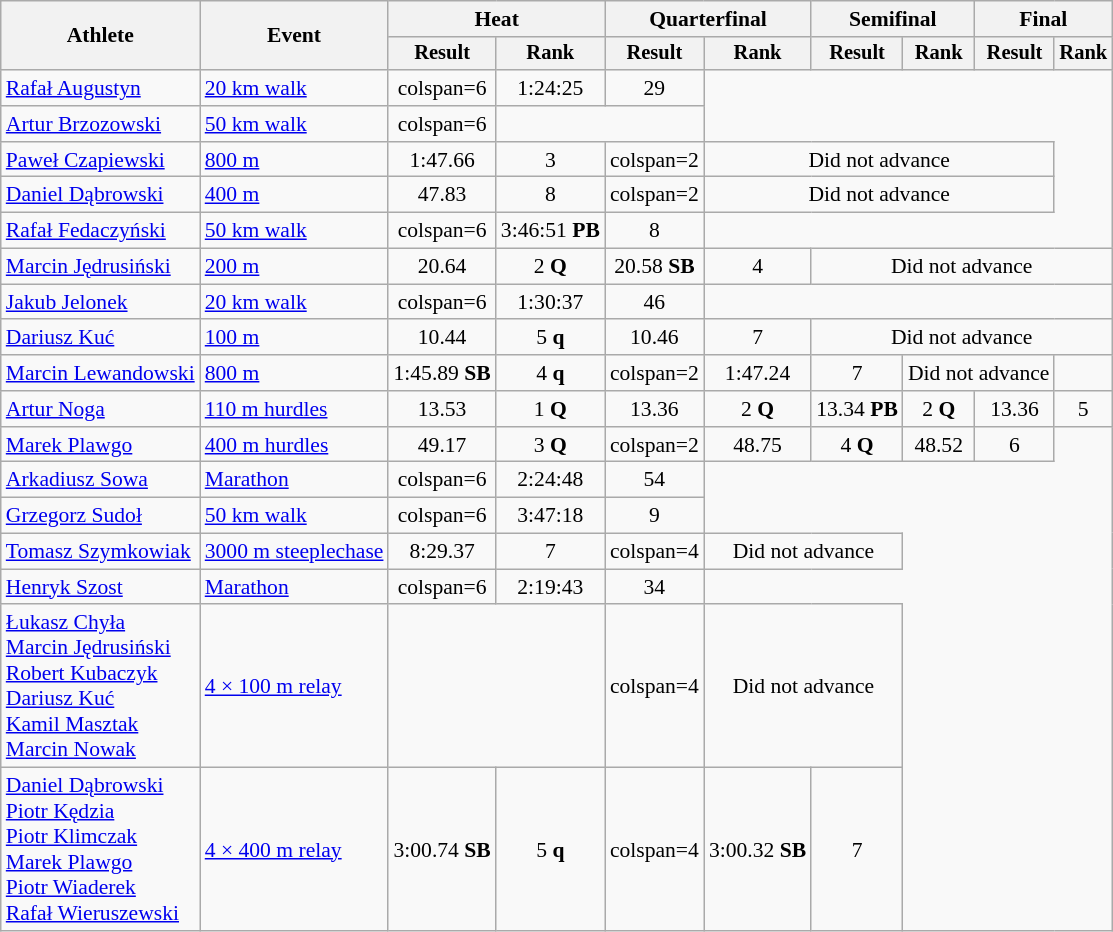<table class=wikitable style="font-size:90%">
<tr>
<th rowspan="2">Athlete</th>
<th rowspan="2">Event</th>
<th colspan="2">Heat</th>
<th colspan="2">Quarterfinal</th>
<th colspan="2">Semifinal</th>
<th colspan="2">Final</th>
</tr>
<tr style="font-size:95%">
<th>Result</th>
<th>Rank</th>
<th>Result</th>
<th>Rank</th>
<th>Result</th>
<th>Rank</th>
<th>Result</th>
<th>Rank</th>
</tr>
<tr align=center>
<td align=left><a href='#'>Rafał Augustyn</a></td>
<td align=left><a href='#'>20 km walk</a></td>
<td>colspan=6 </td>
<td>1:24:25</td>
<td>29</td>
</tr>
<tr align=center>
<td align=left><a href='#'>Artur Brzozowski</a></td>
<td align=left><a href='#'>50 km walk</a></td>
<td>colspan=6 </td>
<td colspan=2></td>
</tr>
<tr align=center>
<td align=left><a href='#'>Paweł Czapiewski</a></td>
<td align=left><a href='#'>800 m</a></td>
<td>1:47.66</td>
<td>3</td>
<td>colspan=2 </td>
<td colspan=4>Did not advance</td>
</tr>
<tr align=center>
<td align=left><a href='#'>Daniel Dąbrowski</a></td>
<td align=left><a href='#'>400 m</a></td>
<td>47.83</td>
<td>8</td>
<td>colspan=2 </td>
<td colspan=4>Did not advance</td>
</tr>
<tr align=center>
<td align=left><a href='#'>Rafał Fedaczyński</a></td>
<td align=left><a href='#'>50 km walk</a></td>
<td>colspan=6 </td>
<td>3:46:51 <strong>PB</strong></td>
<td>8</td>
</tr>
<tr align=center>
<td align=left><a href='#'>Marcin Jędrusiński</a></td>
<td align=left><a href='#'>200 m</a></td>
<td>20.64</td>
<td>2 <strong>Q</strong></td>
<td>20.58 <strong>SB</strong></td>
<td>4</td>
<td colspan=4>Did not advance</td>
</tr>
<tr align=center>
<td align=left><a href='#'>Jakub Jelonek</a></td>
<td align=left><a href='#'>20 km walk</a></td>
<td>colspan=6 </td>
<td>1:30:37</td>
<td>46</td>
</tr>
<tr align=center>
<td align=left><a href='#'>Dariusz Kuć</a></td>
<td align=left><a href='#'>100 m</a></td>
<td>10.44</td>
<td>5 <strong>q</strong></td>
<td>10.46</td>
<td>7</td>
<td colspan=4>Did not advance</td>
</tr>
<tr align=center>
<td align=left><a href='#'>Marcin Lewandowski</a></td>
<td align=left><a href='#'>800 m</a></td>
<td>1:45.89 <strong>SB</strong></td>
<td>4 <strong>q</strong></td>
<td>colspan=2 </td>
<td>1:47.24</td>
<td>7</td>
<td colspan=2>Did not advance</td>
</tr>
<tr align=center>
<td align=left><a href='#'>Artur Noga</a></td>
<td align=left><a href='#'>110 m hurdles</a></td>
<td>13.53</td>
<td>1 <strong>Q</strong></td>
<td>13.36</td>
<td>2 <strong>Q</strong></td>
<td>13.34 <strong>PB</strong></td>
<td>2 <strong>Q</strong></td>
<td>13.36</td>
<td>5</td>
</tr>
<tr align=center>
<td align=left><a href='#'>Marek Plawgo</a></td>
<td align=left><a href='#'>400 m hurdles</a></td>
<td>49.17</td>
<td>3 <strong>Q</strong></td>
<td>colspan=2 </td>
<td>48.75</td>
<td>4 <strong>Q</strong></td>
<td>48.52</td>
<td>6</td>
</tr>
<tr align=center>
<td align=left><a href='#'>Arkadiusz Sowa</a></td>
<td align=left><a href='#'>Marathon</a></td>
<td>colspan=6 </td>
<td>2:24:48</td>
<td>54</td>
</tr>
<tr align=center>
<td align=left><a href='#'>Grzegorz Sudoł</a></td>
<td align=left><a href='#'>50 km walk</a></td>
<td>colspan=6 </td>
<td>3:47:18</td>
<td>9</td>
</tr>
<tr align=center>
<td align=left><a href='#'>Tomasz Szymkowiak</a></td>
<td align=left><a href='#'>3000 m steeplechase</a></td>
<td>8:29.37</td>
<td>7</td>
<td>colspan=4 </td>
<td colspan=2>Did not advance</td>
</tr>
<tr align=center>
<td align=left><a href='#'>Henryk Szost</a></td>
<td align=left><a href='#'>Marathon</a></td>
<td>colspan=6 </td>
<td>2:19:43</td>
<td>34</td>
</tr>
<tr align=center>
<td align=left><a href='#'>Łukasz Chyła</a><br><a href='#'>Marcin Jędrusiński</a><br><a href='#'>Robert Kubaczyk</a><br><a href='#'>Dariusz Kuć</a><br><a href='#'>Kamil Masztak</a><br><a href='#'>Marcin Nowak</a></td>
<td align=left><a href='#'>4 × 100 m relay</a></td>
<td colspan=2></td>
<td>colspan=4 </td>
<td colspan=2>Did not advance</td>
</tr>
<tr align=center>
<td align=left><a href='#'>Daniel Dąbrowski</a><br><a href='#'>Piotr Kędzia</a><br><a href='#'>Piotr Klimczak</a><br><a href='#'>Marek Plawgo</a><br><a href='#'>Piotr Wiaderek</a><br><a href='#'>Rafał Wieruszewski</a></td>
<td align=left><a href='#'>4 × 400 m relay</a></td>
<td>3:00.74 <strong>SB</strong></td>
<td>5 <strong>q</strong></td>
<td>colspan=4 </td>
<td>3:00.32 <strong>SB</strong></td>
<td>7</td>
</tr>
</table>
